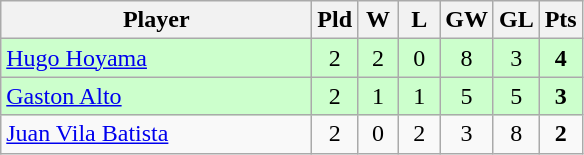<table class="wikitable" style="text-align:center">
<tr>
<th width=200>Player</th>
<th width=20>Pld</th>
<th width=20>W</th>
<th width=20>L</th>
<th width=20>GW</th>
<th width=20>GL</th>
<th width=20>Pts</th>
</tr>
<tr bgcolor="ccffcc">
<td style="text-align:left;"> <a href='#'>Hugo Hoyama</a></td>
<td>2</td>
<td>2</td>
<td>0</td>
<td>8</td>
<td>3</td>
<td><strong>4</strong></td>
</tr>
<tr bgcolor="ccffcc">
<td style="text-align:left;"> <a href='#'>Gaston Alto</a></td>
<td>2</td>
<td>1</td>
<td>1</td>
<td>5</td>
<td>5</td>
<td><strong>3</strong></td>
</tr>
<tr>
<td style="text-align:left;"> <a href='#'>Juan Vila Batista</a></td>
<td>2</td>
<td>0</td>
<td>2</td>
<td>3</td>
<td>8</td>
<td><strong>2</strong></td>
</tr>
</table>
